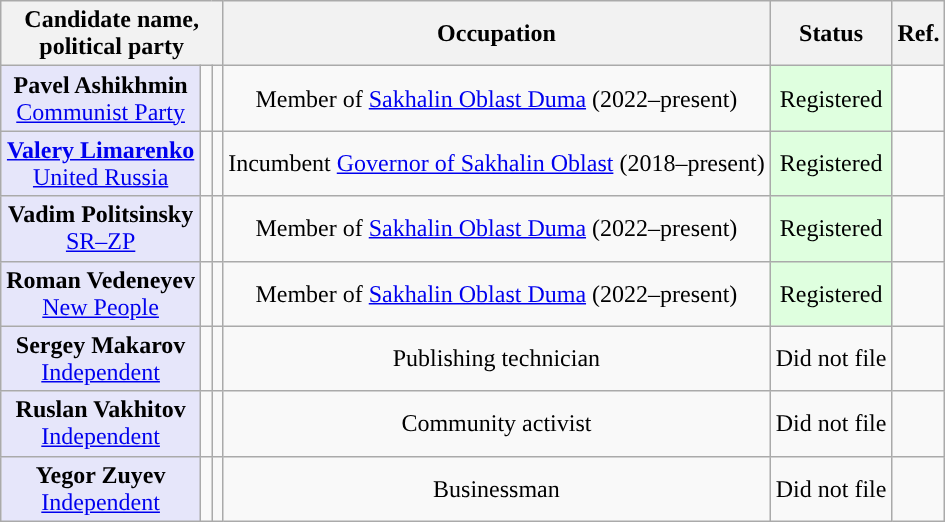<table class="wikitable" style="text-align:center;">
<tr>
<th colspan="3">Candidate name,<br>political party</th>
<th>Occupation</th>
<th>Status</th>
<th>Ref.</th>
</tr>
<tr>
<td style="background:lavender;"><strong>Pavel Ashikhmin</strong><br><a href='#'>Communist Party</a></td>
<td style="background-color:"></td>
<td></td>
<td>Member of <a href='#'>Sakhalin Oblast Duma</a> (2022–present)</td>
<td bgcolor="#DFFFDF">Registered</td>
<td></td>
</tr>
<tr>
<td style="background:lavender;"><strong><a href='#'>Valery Limarenko</a></strong><br><a href='#'>United Russia</a></td>
<td style="background-color:"></td>
<td></td>
<td>Incumbent <a href='#'>Governor of Sakhalin Oblast</a> (2018–present)</td>
<td bgcolor="#DFFFDF">Registered</td>
<td></td>
</tr>
<tr>
<td style="background:lavender;"><strong>Vadim Politsinsky</strong><br><a href='#'>SR–ZP</a></td>
<td style="background-color:"></td>
<td></td>
<td>Member of <a href='#'>Sakhalin Oblast Duma</a> (2022–present)</td>
<td bgcolor="#DFFFDF">Registered</td>
<td></td>
</tr>
<tr>
<td style="background:lavender;"><strong>Roman Vedeneyev</strong><br><a href='#'>New People</a></td>
<td style="background-color:"></td>
<td></td>
<td>Member of <a href='#'>Sakhalin Oblast Duma</a> (2022–present)</td>
<td bgcolor="#DFFFDF">Registered</td>
<td></td>
</tr>
<tr>
<td style="background:lavender;"><strong>Sergey Makarov</strong><br><a href='#'>Independent</a></td>
<td style="background-color:"></td>
<td></td>
<td>Publishing technician</td>
<td>Did not file</td>
<td></td>
</tr>
<tr>
<td style="background:lavender;"><strong>Ruslan Vakhitov</strong><br><a href='#'>Independent</a></td>
<td style="background-color:"></td>
<td></td>
<td>Community activist</td>
<td>Did not file</td>
<td></td>
</tr>
<tr>
<td style="background:lavender;"><strong>Yegor Zuyev</strong><br><a href='#'>Independent</a></td>
<td style="background-color:"></td>
<td></td>
<td>Businessman</td>
<td>Did not file</td>
<td></td>
</tr>
</table>
